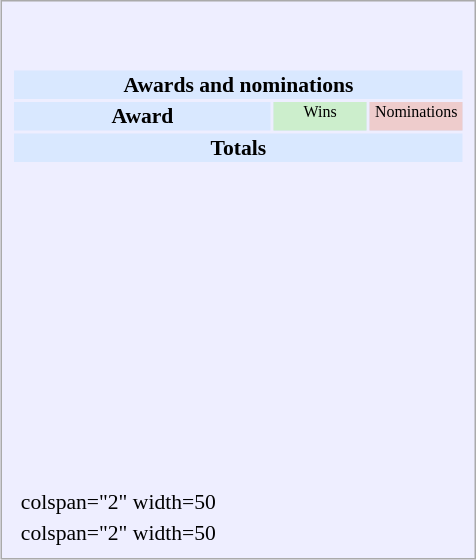<table class="infobox" style="width:22em; text-align:left; font-size:90%; vertical-align:middle; background:#eef;">
<tr style="background:transparent;">
<td colspan="3" style="text-align:center;"> <br></td>
</tr>
<tr>
<td colspan="3"><br><table class="collapsible collapsed" style="width:100%;">
<tr>
<th colspan="3" style="background:#d9e8ff; text-align:center;">Awards and nominations</th>
</tr>
<tr style="background:#d9e8ff; text-align:center;">
<th style="vertical-align: middle;">Award</th>
<td style="background:#cec; font-size:8pt; width:60px;">Wins</td>
<td style="background:#ecc; font-size:8pt; width:60px;">Nominations</td>
</tr>
<tr style="background:#d9e8ff;">
<td colspan="3" style="text-align:center;"><strong>Totals</strong></td>
</tr>
<tr>
<td style="text-align:center;"><br></td>
<td></td>
<td></td>
</tr>
<tr>
<td style="text-align:center;"><br></td>
<td></td>
<td></td>
</tr>
<tr>
<td style="text-align:center;"><br></td>
<td></td>
<td></td>
</tr>
<tr>
<td style="text-align:center;"><br></td>
<td></td>
<td></td>
</tr>
<tr>
<td style="text-align:center;"><br></td>
<td></td>
<td></td>
</tr>
<tr>
<td style="text-align:center;"><br></td>
<td></td>
<td></td>
</tr>
<tr>
<td style="text-align:center;"><br></td>
<td></td>
<td></td>
</tr>
<tr>
<td style="text-align:center;"><br></td>
<td></td>
<td></td>
</tr>
<tr>
<td style="text-align:center;"><br></td>
<td></td>
<td></td>
</tr>
<tr>
<td style="text-align:center;"><br></td>
<td></td>
<td></td>
</tr>
<tr>
</tr>
</table>
</td>
</tr>
<tr>
<td></td>
<td>colspan="2" width=50 </td>
</tr>
<tr>
<td></td>
<td>colspan="2" width=50 </td>
</tr>
<tr>
</tr>
</table>
